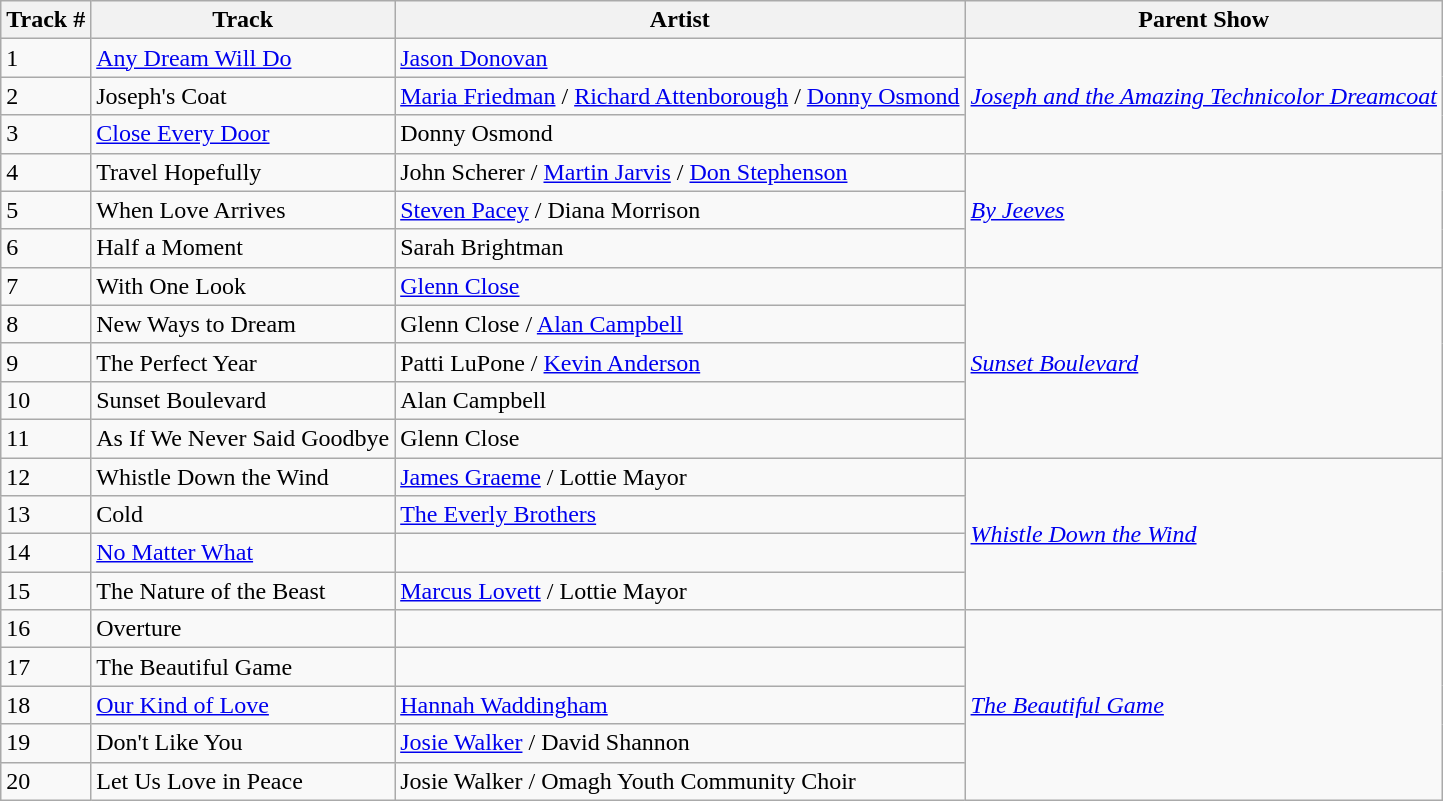<table class="wikitable">
<tr>
<th>Track #</th>
<th>Track</th>
<th>Artist</th>
<th>Parent Show</th>
</tr>
<tr>
<td>1</td>
<td><a href='#'>Any Dream Will Do</a></td>
<td><a href='#'>Jason Donovan</a></td>
<td rowspan="3"><em><a href='#'>Joseph and the Amazing Technicolor Dreamcoat</a></em></td>
</tr>
<tr>
<td>2</td>
<td>Joseph's Coat</td>
<td><a href='#'>Maria Friedman</a> / <a href='#'>Richard Attenborough</a> / <a href='#'>Donny Osmond</a></td>
</tr>
<tr>
<td>3</td>
<td><a href='#'>Close Every Door</a></td>
<td>Donny Osmond</td>
</tr>
<tr>
<td>4</td>
<td>Travel Hopefully</td>
<td>John Scherer / <a href='#'>Martin Jarvis</a> / <a href='#'>Don Stephenson</a></td>
<td rowspan="3"><em><a href='#'>By Jeeves</a></em></td>
</tr>
<tr>
<td>5</td>
<td>When Love Arrives</td>
<td><a href='#'>Steven Pacey</a> / Diana Morrison</td>
</tr>
<tr>
<td>6</td>
<td>Half a Moment</td>
<td>Sarah Brightman</td>
</tr>
<tr>
<td>7</td>
<td>With One Look</td>
<td><a href='#'>Glenn Close</a></td>
<td rowspan="5"><em><a href='#'>Sunset Boulevard</a></em></td>
</tr>
<tr>
<td>8</td>
<td>New Ways to Dream</td>
<td>Glenn Close / <a href='#'>Alan Campbell</a></td>
</tr>
<tr>
<td>9</td>
<td>The Perfect Year</td>
<td>Patti LuPone / <a href='#'>Kevin Anderson</a></td>
</tr>
<tr>
<td>10</td>
<td>Sunset Boulevard</td>
<td>Alan Campbell</td>
</tr>
<tr>
<td>11</td>
<td>As If We Never Said Goodbye</td>
<td>Glenn Close</td>
</tr>
<tr>
<td>12</td>
<td>Whistle Down the Wind</td>
<td><a href='#'>James Graeme</a> / Lottie Mayor</td>
<td rowspan="4"><em><a href='#'>Whistle Down the Wind</a></em></td>
</tr>
<tr>
<td>13</td>
<td>Cold</td>
<td><a href='#'>The Everly Brothers</a></td>
</tr>
<tr>
<td>14</td>
<td><a href='#'>No Matter What</a></td>
<td></td>
</tr>
<tr>
<td>15</td>
<td>The Nature of the Beast</td>
<td><a href='#'>Marcus Lovett</a> / Lottie Mayor</td>
</tr>
<tr>
<td>16</td>
<td>Overture</td>
<td></td>
<td rowspan="5"><em><a href='#'>The Beautiful Game</a></em></td>
</tr>
<tr>
<td>17</td>
<td>The Beautiful Game</td>
<td></td>
</tr>
<tr>
<td>18</td>
<td><a href='#'>Our Kind of Love</a></td>
<td><a href='#'>Hannah Waddingham</a></td>
</tr>
<tr>
<td>19</td>
<td>Don't Like You</td>
<td><a href='#'>Josie Walker</a> / David Shannon</td>
</tr>
<tr>
<td>20</td>
<td>Let Us Love in Peace</td>
<td>Josie Walker / Omagh Youth Community Choir</td>
</tr>
</table>
